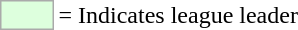<table>
<tr>
<td style="background:#DDFFDD; border:1px solid #aaa; width:2em;"></td>
<td>= Indicates league leader</td>
</tr>
</table>
